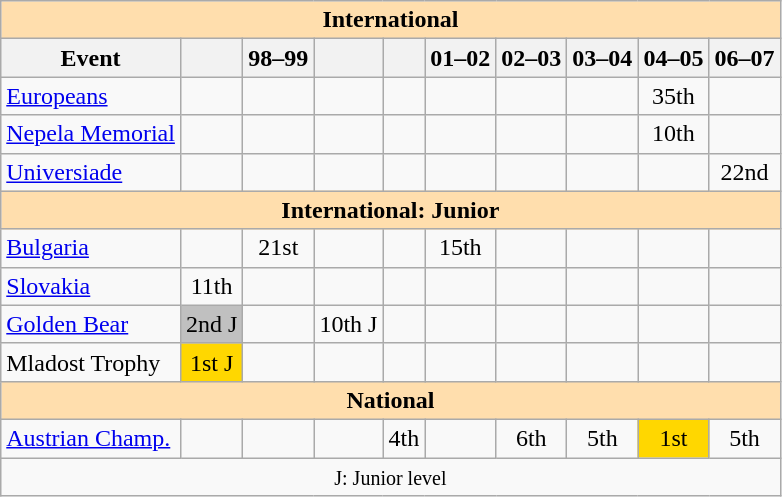<table class="wikitable" style="text-align:center">
<tr>
<th colspan="10" style="background-color: #ffdead; " align="center">International</th>
</tr>
<tr>
<th>Event</th>
<th></th>
<th>98–99</th>
<th></th>
<th></th>
<th>01–02</th>
<th>02–03</th>
<th>03–04</th>
<th>04–05</th>
<th>06–07</th>
</tr>
<tr>
<td align=left><a href='#'>Europeans</a></td>
<td></td>
<td></td>
<td></td>
<td></td>
<td></td>
<td></td>
<td></td>
<td>35th</td>
<td></td>
</tr>
<tr>
<td align=left><a href='#'>Nepela Memorial</a></td>
<td></td>
<td></td>
<td></td>
<td></td>
<td></td>
<td></td>
<td></td>
<td>10th</td>
<td></td>
</tr>
<tr>
<td align=left><a href='#'>Universiade</a></td>
<td></td>
<td></td>
<td></td>
<td></td>
<td></td>
<td></td>
<td></td>
<td></td>
<td>22nd</td>
</tr>
<tr>
<th colspan="10" style="background-color: #ffdead; " align="center">International: Junior</th>
</tr>
<tr>
<td align=left> <a href='#'>Bulgaria</a></td>
<td></td>
<td>21st</td>
<td></td>
<td></td>
<td>15th</td>
<td></td>
<td></td>
<td></td>
<td></td>
</tr>
<tr>
<td align=left> <a href='#'>Slovakia</a></td>
<td>11th</td>
<td></td>
<td></td>
<td></td>
<td></td>
<td></td>
<td></td>
<td></td>
<td></td>
</tr>
<tr>
<td align=left><a href='#'>Golden Bear</a></td>
<td bgcolor=silver>2nd J</td>
<td></td>
<td>10th J</td>
<td></td>
<td></td>
<td></td>
<td></td>
<td></td>
<td></td>
</tr>
<tr>
<td align=left>Mladost Trophy</td>
<td bgcolor=gold>1st J</td>
<td></td>
<td></td>
<td></td>
<td></td>
<td></td>
<td></td>
<td></td>
<td></td>
</tr>
<tr>
<th colspan="10" style="background-color: #ffdead; " align="center">National</th>
</tr>
<tr>
<td align=left><a href='#'>Austrian Champ.</a></td>
<td></td>
<td></td>
<td></td>
<td>4th</td>
<td></td>
<td>6th</td>
<td>5th</td>
<td bgcolor=gold>1st</td>
<td>5th</td>
</tr>
<tr>
<td colspan="10" align="center"><small> J: Junior level </small></td>
</tr>
</table>
